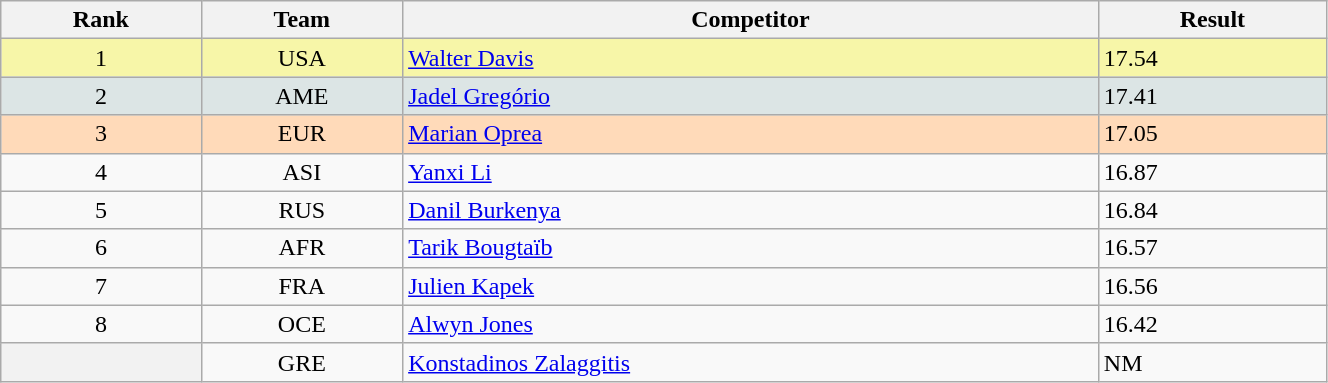<table class="wikitable" width=70% style=text-align:center>
<tr>
<th>Rank</th>
<th>Team</th>
<th>Competitor</th>
<th>Result</th>
</tr>
<tr bgcolor="#F7F6A8">
<td>1</td>
<td>USA</td>
<td align="left"><a href='#'>Walter Davis</a></td>
<td align="left">17.54</td>
</tr>
<tr bgcolor="#DCE5E5">
<td>2</td>
<td>AME</td>
<td align="left"><a href='#'>Jadel Gregório</a></td>
<td align="left">17.41</td>
</tr>
<tr bgcolor="#FFDAB9">
<td>3</td>
<td>EUR</td>
<td align="left"><a href='#'>Marian Oprea</a></td>
<td align="left">17.05</td>
</tr>
<tr>
<td>4</td>
<td>ASI</td>
<td align="left"><a href='#'>Yanxi Li</a></td>
<td align="left">16.87</td>
</tr>
<tr>
<td>5</td>
<td>RUS</td>
<td align="left"><a href='#'>Danil Burkenya</a></td>
<td align="left">16.84</td>
</tr>
<tr>
<td>6</td>
<td>AFR</td>
<td align="left"><a href='#'>Tarik Bougtaïb</a></td>
<td align="left">16.57</td>
</tr>
<tr>
<td>7</td>
<td>FRA</td>
<td align="left"><a href='#'>Julien Kapek</a></td>
<td align="left">16.56</td>
</tr>
<tr>
<td>8</td>
<td>OCE</td>
<td align="left"><a href='#'>Alwyn Jones</a></td>
<td align="left">16.42</td>
</tr>
<tr>
<th></th>
<td>GRE</td>
<td align="left"><a href='#'>Konstadinos Zalaggitis</a></td>
<td align="left">NM</td>
</tr>
</table>
